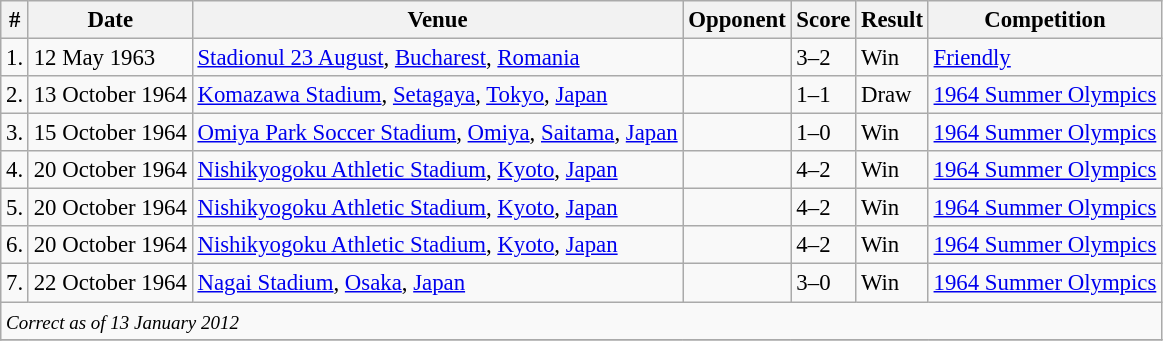<table class="wikitable" style="font-size:95%;">
<tr>
<th>#</th>
<th>Date</th>
<th>Venue</th>
<th>Opponent</th>
<th>Score</th>
<th>Result</th>
<th>Competition</th>
</tr>
<tr>
<td>1.</td>
<td>12 May 1963</td>
<td><a href='#'>Stadionul 23 August</a>, <a href='#'>Bucharest</a>, <a href='#'>Romania</a></td>
<td></td>
<td>3–2</td>
<td>Win</td>
<td><a href='#'>Friendly</a></td>
</tr>
<tr>
<td>2.</td>
<td>13 October 1964</td>
<td><a href='#'>Komazawa Stadium</a>, <a href='#'>Setagaya</a>, <a href='#'>Tokyo</a>, <a href='#'>Japan</a></td>
<td></td>
<td>1–1</td>
<td>Draw</td>
<td><a href='#'>1964 Summer Olympics</a></td>
</tr>
<tr>
<td>3.</td>
<td>15 October 1964</td>
<td><a href='#'>Omiya Park Soccer Stadium</a>, <a href='#'>Omiya</a>, <a href='#'>Saitama</a>, <a href='#'>Japan</a></td>
<td></td>
<td>1–0</td>
<td>Win</td>
<td><a href='#'>1964 Summer Olympics</a></td>
</tr>
<tr>
<td>4.</td>
<td>20 October 1964</td>
<td><a href='#'>Nishikyogoku Athletic Stadium</a>, <a href='#'>Kyoto</a>, <a href='#'>Japan</a></td>
<td></td>
<td>4–2</td>
<td>Win</td>
<td><a href='#'>1964 Summer Olympics</a></td>
</tr>
<tr>
<td>5.</td>
<td>20 October 1964</td>
<td><a href='#'>Nishikyogoku Athletic Stadium</a>, <a href='#'>Kyoto</a>, <a href='#'>Japan</a></td>
<td></td>
<td>4–2</td>
<td>Win</td>
<td><a href='#'>1964 Summer Olympics</a></td>
</tr>
<tr>
<td>6.</td>
<td>20 October 1964</td>
<td><a href='#'>Nishikyogoku Athletic Stadium</a>, <a href='#'>Kyoto</a>, <a href='#'>Japan</a></td>
<td></td>
<td>4–2</td>
<td>Win</td>
<td><a href='#'>1964 Summer Olympics</a></td>
</tr>
<tr>
<td>7.</td>
<td>22 October 1964</td>
<td><a href='#'>Nagai Stadium</a>, <a href='#'>Osaka</a>, <a href='#'>Japan</a></td>
<td></td>
<td>3–0</td>
<td>Win</td>
<td><a href='#'>1964 Summer Olympics</a></td>
</tr>
<tr>
<td colspan="12"><small><em>Correct as of 13 January 2012</em></small></td>
</tr>
<tr>
</tr>
</table>
